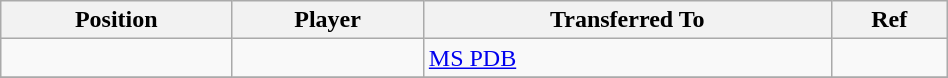<table class="wikitable sortable" style="width:50%; text-align:center; font-size:100%; text-align:left;">
<tr>
<th><strong>Position</strong></th>
<th><strong>Player</strong></th>
<th><strong>Transferred To</strong></th>
<th><strong>Ref</strong></th>
</tr>
<tr>
<td></td>
<td></td>
<td> <a href='#'>MS PDB</a></td>
<td></td>
</tr>
<tr>
</tr>
</table>
